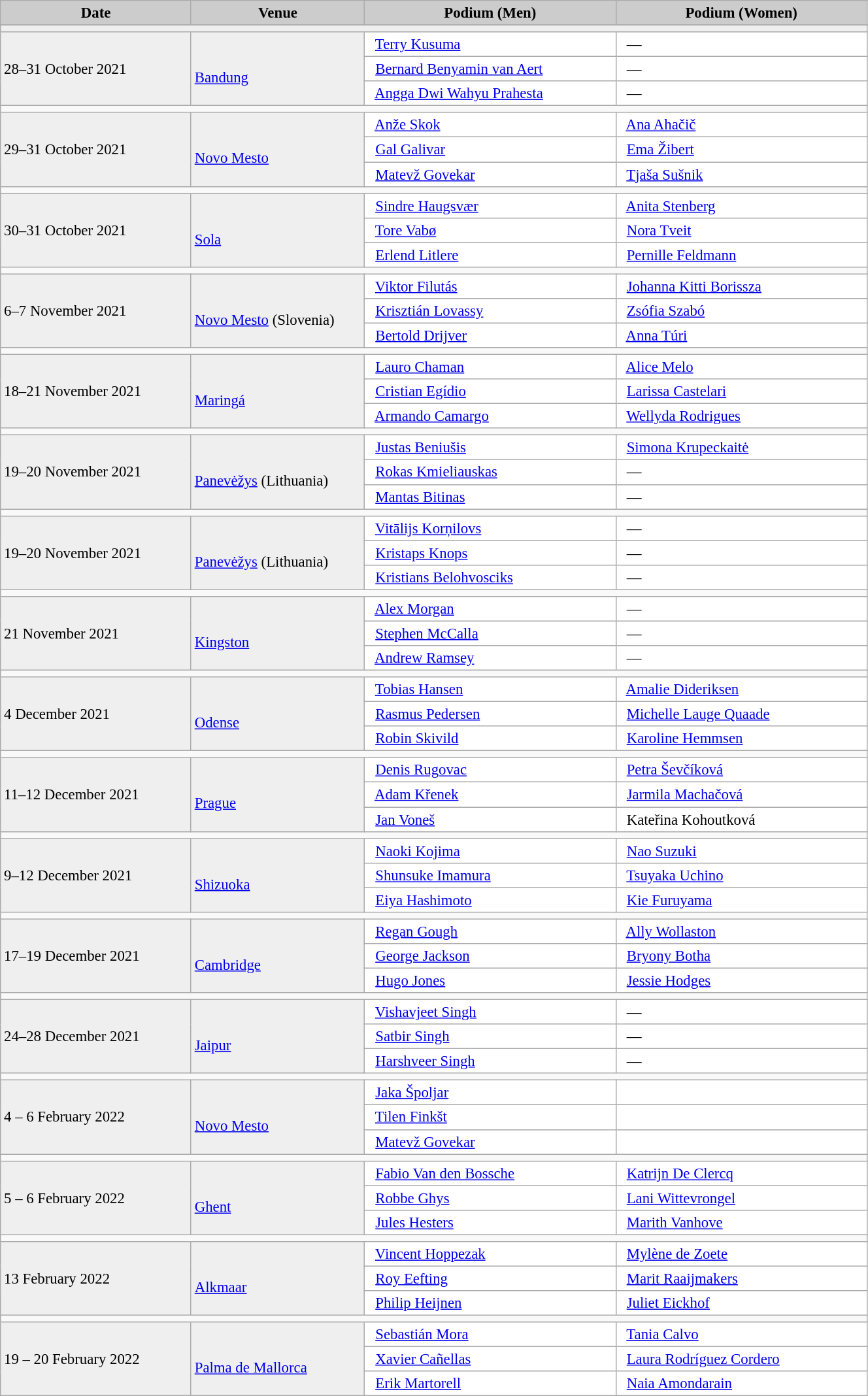<table class="wikitable" width=70% bgcolor="#f7f8ff" cellpadding="3" cellspacing="0" border="1" style="font-size: 95%; border: gray solid 1px; border-collapse: collapse;">
<tr bgcolor="#CCCCCC">
<td align="center"><strong>Date</strong></td>
<td width=20% align="center"><strong>Venue</strong></td>
<td width=29% align="center"><strong>Podium (Men)</strong></td>
<td width=29% align="center"><strong>Podium (Women)</strong></td>
</tr>
<tr bgcolor="#EFEFEF">
</tr>
<tr>
</tr>
<tr bgcolor="#EFEFEF">
<td colspan=4></td>
</tr>
<tr bgcolor="#EFEFEF">
<td rowspan=3>28–31 October 2021</td>
<td rowspan=3><br><a href='#'>Bandung</a></td>
<td bgcolor="#ffffff">   <a href='#'>Terry Kusuma</a></td>
<td bgcolor="#ffffff">   —</td>
</tr>
<tr>
<td bgcolor="#ffffff">   <a href='#'>Bernard Benyamin van Aert</a></td>
<td bgcolor="#ffffff">   —</td>
</tr>
<tr>
<td bgcolor="#ffffff">   <a href='#'>Angga Dwi Wahyu Prahesta</a></td>
<td bgcolor="#ffffff">   —</td>
</tr>
<tr>
<td colspan=4></td>
</tr>
<tr bgcolor="#EFEFEF">
<td rowspan=3>29–31 October 2021</td>
<td rowspan=3><br><a href='#'>Novo Mesto</a></td>
<td bgcolor="#ffffff">   <a href='#'>Anže Skok</a></td>
<td bgcolor="#ffffff">   <a href='#'>Ana Ahačič</a></td>
</tr>
<tr>
<td bgcolor="#ffffff">   <a href='#'>Gal Galivar</a></td>
<td bgcolor="#ffffff">   <a href='#'>Ema Žibert</a></td>
</tr>
<tr>
<td bgcolor="#ffffff">   <a href='#'>Matevž Govekar</a></td>
<td bgcolor="#ffffff">   <a href='#'>Tjaša Sušnik</a></td>
</tr>
<tr>
<td colspan=4></td>
</tr>
<tr bgcolor="#EFEFEF">
<td rowspan=3>30–31 October 2021</td>
<td rowspan=3><br><a href='#'>Sola</a></td>
<td bgcolor="#ffffff">   <a href='#'>Sindre Haugsvær</a></td>
<td bgcolor="#ffffff">   <a href='#'>Anita Stenberg</a></td>
</tr>
<tr>
<td bgcolor="#ffffff">   <a href='#'>Tore Vabø</a></td>
<td bgcolor="#ffffff">   <a href='#'>Nora Tveit</a></td>
</tr>
<tr>
<td bgcolor="#ffffff">   <a href='#'>Erlend Litlere</a></td>
<td bgcolor="#ffffff">   <a href='#'>Pernille Feldmann</a></td>
</tr>
<tr>
<td colspan=4></td>
</tr>
<tr bgcolor="#EFEFEF">
<td rowspan=3>6–7 November 2021</td>
<td rowspan=3><br><a href='#'>Novo Mesto</a> (Slovenia)</td>
<td bgcolor="#ffffff">   <a href='#'>Viktor Filutás</a></td>
<td bgcolor="#ffffff">   <a href='#'>Johanna Kitti Borissza</a></td>
</tr>
<tr>
<td bgcolor="#ffffff">   <a href='#'>Krisztián Lovassy</a></td>
<td bgcolor="#ffffff">   <a href='#'>Zsófia Szabó</a></td>
</tr>
<tr>
<td bgcolor="#ffffff">   <a href='#'>Bertold Drijver</a></td>
<td bgcolor="#ffffff">   <a href='#'>Anna Túri</a></td>
</tr>
<tr>
<td colspan=4></td>
</tr>
<tr bgcolor="#EFEFEF">
<td rowspan=3>18–21 November 2021</td>
<td rowspan=3><br><a href='#'>Maringá</a></td>
<td bgcolor="#ffffff">   <a href='#'>Lauro Chaman</a></td>
<td bgcolor="#ffffff">   <a href='#'>Alice Melo</a></td>
</tr>
<tr>
<td bgcolor="#ffffff">   <a href='#'>Cristian Egídio</a></td>
<td bgcolor="#ffffff">   <a href='#'>Larissa Castelari</a></td>
</tr>
<tr>
<td bgcolor="#ffffff">   <a href='#'>Armando Camargo</a></td>
<td bgcolor="#ffffff">   <a href='#'>Wellyda Rodrigues</a></td>
</tr>
<tr>
<td colspan=4></td>
</tr>
<tr bgcolor="#EFEFEF">
<td rowspan=3>19–20 November 2021</td>
<td rowspan=3><br><a href='#'>Panevėžys</a> (Lithuania)</td>
<td bgcolor="#ffffff">   <a href='#'>Justas Beniušis</a></td>
<td bgcolor="#ffffff">   <a href='#'>Simona Krupeckaitė</a></td>
</tr>
<tr>
<td bgcolor="#ffffff">   <a href='#'>Rokas Kmieliauskas</a></td>
<td bgcolor="#ffffff">   —</td>
</tr>
<tr>
<td bgcolor="#ffffff">   <a href='#'>Mantas Bitinas</a></td>
<td bgcolor="#ffffff">   —</td>
</tr>
<tr>
<td colspan=4></td>
</tr>
<tr bgcolor="#EFEFEF">
<td rowspan=3>19–20 November 2021</td>
<td rowspan=3><br><a href='#'>Panevėžys</a> (Lithuania)</td>
<td bgcolor="#ffffff">   <a href='#'>Vitālijs Korņilovs</a></td>
<td bgcolor="#ffffff">   —</td>
</tr>
<tr>
<td bgcolor="#ffffff">   <a href='#'>Kristaps Knops</a></td>
<td bgcolor="#ffffff">   —</td>
</tr>
<tr>
<td bgcolor="#ffffff">   <a href='#'>Kristians Belohvosciks</a></td>
<td bgcolor="#ffffff">   —</td>
</tr>
<tr>
<td colspan=4></td>
</tr>
<tr bgcolor="#EFEFEF">
<td rowspan=3>21 November 2021</td>
<td rowspan=3><br><a href='#'>Kingston</a></td>
<td bgcolor="#ffffff">   <a href='#'>Alex Morgan</a></td>
<td bgcolor="#ffffff">   —</td>
</tr>
<tr>
<td bgcolor="#ffffff">   <a href='#'>Stephen McCalla</a></td>
<td bgcolor="#ffffff">   —</td>
</tr>
<tr>
<td bgcolor="#ffffff">   <a href='#'>Andrew Ramsey</a></td>
<td bgcolor="#ffffff">   —</td>
</tr>
<tr>
<td colspan=4></td>
</tr>
<tr bgcolor="#EFEFEF">
<td rowspan=3>4 December 2021</td>
<td rowspan=3><br><a href='#'>Odense</a></td>
<td bgcolor="#ffffff">   <a href='#'>Tobias Hansen</a></td>
<td bgcolor="#ffffff">   <a href='#'>Amalie Dideriksen</a></td>
</tr>
<tr>
<td bgcolor="#ffffff">   <a href='#'>Rasmus Pedersen</a></td>
<td bgcolor="#ffffff">   <a href='#'>Michelle Lauge Quaade</a></td>
</tr>
<tr>
<td bgcolor="#ffffff">   <a href='#'>Robin Skivild</a></td>
<td bgcolor="#ffffff">   <a href='#'>Karoline Hemmsen</a></td>
</tr>
<tr>
<td colspan=4></td>
</tr>
<tr bgcolor="#EFEFEF">
<td rowspan=3>11–12 December 2021</td>
<td rowspan=3><br><a href='#'>Prague</a></td>
<td bgcolor="#ffffff">   <a href='#'>Denis Rugovac</a></td>
<td bgcolor="#ffffff">   <a href='#'>Petra Ševčíková</a></td>
</tr>
<tr>
<td bgcolor="#ffffff">   <a href='#'>Adam Křenek</a></td>
<td bgcolor="#ffffff">   <a href='#'>Jarmila Machačová</a></td>
</tr>
<tr>
<td bgcolor="#ffffff">   <a href='#'>Jan Voneš</a></td>
<td bgcolor="#ffffff">   Kateřina Kohoutková</td>
</tr>
<tr>
<td colspan=4></td>
</tr>
<tr bgcolor="#EFEFEF">
<td rowspan=3>9–12 December 2021</td>
<td rowspan=3><br><a href='#'>Shizuoka</a></td>
<td bgcolor="#ffffff">   <a href='#'>Naoki Kojima</a></td>
<td bgcolor="#ffffff">   <a href='#'>Nao Suzuki</a></td>
</tr>
<tr>
<td bgcolor="#ffffff">   <a href='#'>Shunsuke Imamura</a></td>
<td bgcolor="#ffffff">   <a href='#'>Tsuyaka Uchino</a></td>
</tr>
<tr>
<td bgcolor="#ffffff">   <a href='#'>Eiya Hashimoto</a></td>
<td bgcolor="#ffffff">   <a href='#'>Kie Furuyama</a></td>
</tr>
<tr>
<td colspan=4></td>
</tr>
<tr bgcolor="#EFEFEF">
<td rowspan=3>17–19 December 2021</td>
<td rowspan=3><br><a href='#'>Cambridge</a></td>
<td bgcolor="#ffffff">   <a href='#'>Regan Gough</a></td>
<td bgcolor="#ffffff">   <a href='#'>Ally Wollaston</a></td>
</tr>
<tr>
<td bgcolor="#ffffff">   <a href='#'>George Jackson</a></td>
<td bgcolor="#ffffff">   <a href='#'>Bryony Botha</a></td>
</tr>
<tr>
<td bgcolor="#ffffff">   <a href='#'>Hugo Jones</a></td>
<td bgcolor="#ffffff">   <a href='#'>Jessie Hodges</a></td>
</tr>
<tr>
<td colspan=4></td>
</tr>
<tr bgcolor="#EFEFEF">
<td rowspan=3>24–28 December 2021</td>
<td rowspan=3><br><a href='#'>Jaipur</a></td>
<td bgcolor="#ffffff">   <a href='#'>Vishavjeet Singh</a></td>
<td bgcolor="#ffffff">   —</td>
</tr>
<tr>
<td bgcolor="#ffffff">   <a href='#'>Satbir Singh</a></td>
<td bgcolor="#ffffff">   —</td>
</tr>
<tr>
<td bgcolor="#ffffff">   <a href='#'>Harshveer Singh</a></td>
<td bgcolor="#ffffff">   —</td>
</tr>
<tr>
<td colspan=4></td>
</tr>
<tr bgcolor="#EFEFEF">
<td rowspan=3>4 – 6 February 2022</td>
<td rowspan=3><br><a href='#'>Novo Mesto</a></td>
<td bgcolor="#ffffff">   <a href='#'>Jaka Špoljar</a></td>
<td bgcolor="#ffffff">   <a href='#'></a></td>
</tr>
<tr>
<td bgcolor="#ffffff">   <a href='#'>Tilen Finkšt</a></td>
<td bgcolor="#ffffff">   <a href='#'></a></td>
</tr>
<tr>
<td bgcolor="#ffffff">   <a href='#'>Matevž Govekar</a></td>
<td bgcolor="#ffffff">   <a href='#'></a></td>
</tr>
<tr>
<td colspan=4></td>
</tr>
<tr bgcolor="#EFEFEF">
<td rowspan=3>5 – 6 February 2022</td>
<td rowspan=3><br><a href='#'>Ghent</a></td>
<td bgcolor="#ffffff">   <a href='#'>Fabio Van den Bossche</a></td>
<td bgcolor="#ffffff">   <a href='#'>Katrijn De Clercq</a></td>
</tr>
<tr>
<td bgcolor="#ffffff">   <a href='#'>Robbe Ghys</a></td>
<td bgcolor="#ffffff">   <a href='#'>Lani Wittevrongel</a></td>
</tr>
<tr>
<td bgcolor="#ffffff">   <a href='#'>Jules Hesters</a></td>
<td bgcolor="#ffffff">   <a href='#'>Marith Vanhove</a></td>
</tr>
<tr>
<td colspan=4></td>
</tr>
<tr bgcolor="#EFEFEF">
<td rowspan=3>13 February 2022</td>
<td rowspan=3><br><a href='#'>Alkmaar</a></td>
<td bgcolor="#ffffff">   <a href='#'>Vincent Hoppezak</a></td>
<td bgcolor="#ffffff">   <a href='#'>Mylène de Zoete</a></td>
</tr>
<tr>
<td bgcolor="#ffffff">   <a href='#'>Roy Eefting</a></td>
<td bgcolor="#ffffff">   <a href='#'>Marit Raaijmakers</a></td>
</tr>
<tr>
<td bgcolor="#ffffff">   <a href='#'>Philip Heijnen</a></td>
<td bgcolor="#ffffff">   <a href='#'>Juliet Eickhof</a></td>
</tr>
<tr>
<td colspan=4></td>
</tr>
<tr bgcolor="#EFEFEF">
<td rowspan=3>19 – 20 February 2022</td>
<td rowspan=3><br><a href='#'>Palma de Mallorca</a></td>
<td bgcolor="#ffffff">   <a href='#'>Sebastián Mora</a></td>
<td bgcolor="#ffffff">   <a href='#'>Tania Calvo</a></td>
</tr>
<tr>
<td bgcolor="#ffffff">   <a href='#'>Xavier Cañellas</a></td>
<td bgcolor="#ffffff">   <a href='#'>Laura Rodríguez Cordero</a></td>
</tr>
<tr>
<td bgcolor="#ffffff">   <a href='#'>Erik Martorell</a></td>
<td bgcolor="#ffffff">   <a href='#'>Naia Amondarain</a></td>
</tr>
</table>
